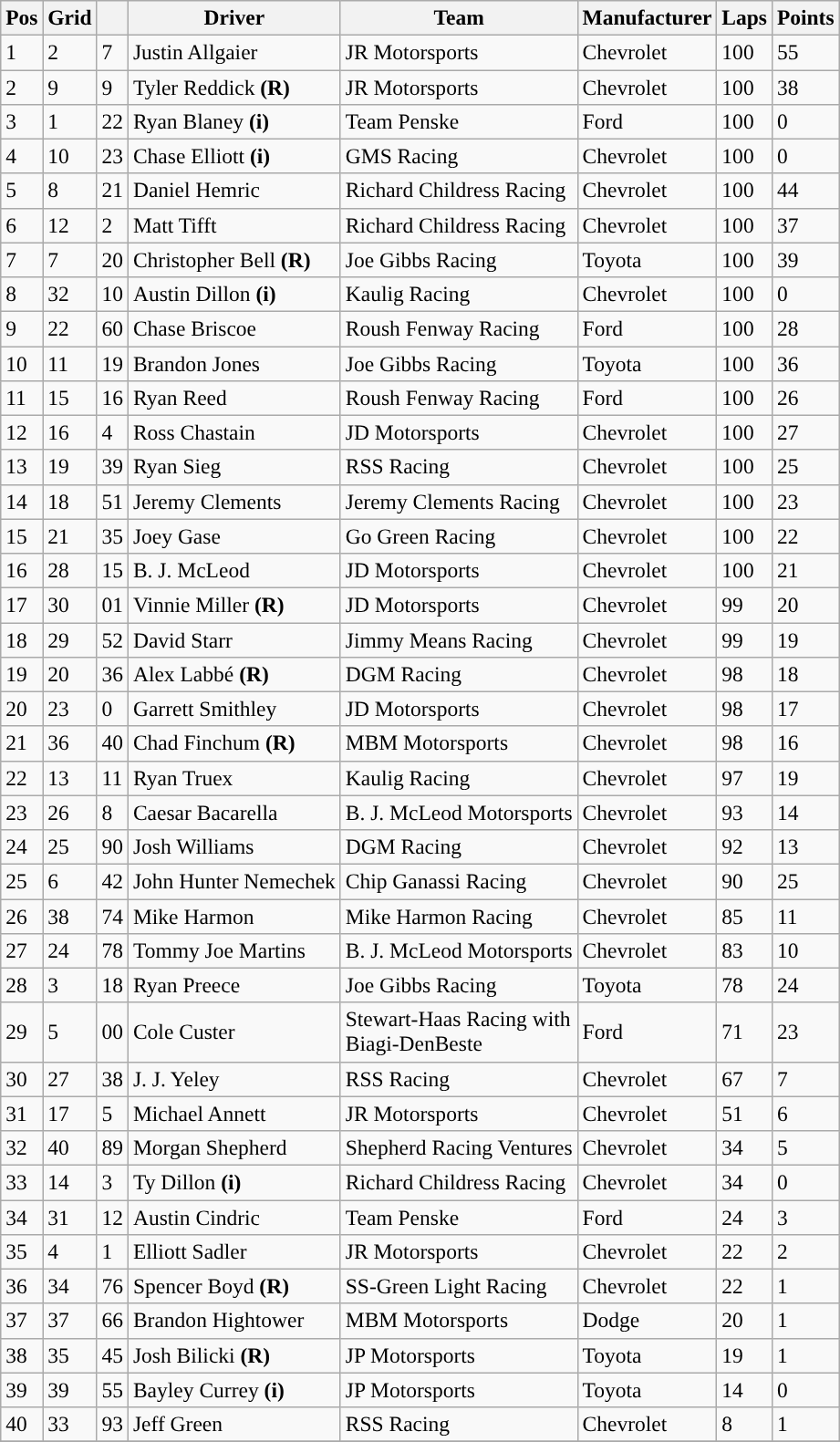<table class="wikitable" style="font-size:98%">
<tr>
<th>Pos</th>
<th>Grid</th>
<th></th>
<th>Driver</th>
<th>Team</th>
<th>Manufacturer</th>
<th>Laps</th>
<th>Points</th>
</tr>
<tr>
<td>1</td>
<td>2</td>
<td>7</td>
<td>Justin Allgaier</td>
<td>JR Motorsports</td>
<td>Chevrolet</td>
<td>100</td>
<td>55</td>
</tr>
<tr>
<td>2</td>
<td>9</td>
<td>9</td>
<td>Tyler Reddick <strong>(R)</strong></td>
<td>JR Motorsports</td>
<td>Chevrolet</td>
<td>100</td>
<td>38</td>
</tr>
<tr>
<td>3</td>
<td>1</td>
<td>22</td>
<td>Ryan Blaney <strong>(i)</strong></td>
<td>Team Penske</td>
<td>Ford</td>
<td>100</td>
<td>0</td>
</tr>
<tr>
<td>4</td>
<td>10</td>
<td>23</td>
<td>Chase Elliott <strong>(i)</strong></td>
<td>GMS Racing</td>
<td>Chevrolet</td>
<td>100</td>
<td>0</td>
</tr>
<tr>
<td>5</td>
<td>8</td>
<td>21</td>
<td>Daniel Hemric</td>
<td>Richard Childress Racing</td>
<td>Chevrolet</td>
<td>100</td>
<td>44</td>
</tr>
<tr>
<td>6</td>
<td>12</td>
<td>2</td>
<td>Matt Tifft</td>
<td>Richard Childress Racing</td>
<td>Chevrolet</td>
<td>100</td>
<td>37</td>
</tr>
<tr>
<td>7</td>
<td>7</td>
<td>20</td>
<td>Christopher Bell <strong>(R)</strong></td>
<td>Joe Gibbs Racing</td>
<td>Toyota</td>
<td>100</td>
<td>39</td>
</tr>
<tr>
<td>8</td>
<td>32</td>
<td>10</td>
<td>Austin Dillon <strong>(i)</strong></td>
<td>Kaulig Racing</td>
<td>Chevrolet</td>
<td>100</td>
<td>0</td>
</tr>
<tr>
<td>9</td>
<td>22</td>
<td>60</td>
<td>Chase Briscoe</td>
<td>Roush Fenway Racing</td>
<td>Ford</td>
<td>100</td>
<td>28</td>
</tr>
<tr>
<td>10</td>
<td>11</td>
<td>19</td>
<td>Brandon Jones</td>
<td>Joe Gibbs Racing</td>
<td>Toyota</td>
<td>100</td>
<td>36</td>
</tr>
<tr>
<td>11</td>
<td>15</td>
<td>16</td>
<td>Ryan Reed</td>
<td>Roush Fenway Racing</td>
<td>Ford</td>
<td>100</td>
<td>26</td>
</tr>
<tr>
<td>12</td>
<td>16</td>
<td>4</td>
<td>Ross Chastain</td>
<td>JD Motorsports</td>
<td>Chevrolet</td>
<td>100</td>
<td>27</td>
</tr>
<tr>
<td>13</td>
<td>19</td>
<td>39</td>
<td>Ryan Sieg</td>
<td>RSS Racing</td>
<td>Chevrolet</td>
<td>100</td>
<td>25</td>
</tr>
<tr>
<td>14</td>
<td>18</td>
<td>51</td>
<td>Jeremy Clements</td>
<td>Jeremy Clements Racing</td>
<td>Chevrolet</td>
<td>100</td>
<td>23</td>
</tr>
<tr>
<td>15</td>
<td>21</td>
<td>35</td>
<td>Joey Gase</td>
<td>Go Green Racing</td>
<td>Chevrolet</td>
<td>100</td>
<td>22</td>
</tr>
<tr>
<td>16</td>
<td>28</td>
<td>15</td>
<td>B. J. McLeod</td>
<td>JD Motorsports</td>
<td>Chevrolet</td>
<td>100</td>
<td>21</td>
</tr>
<tr>
<td>17</td>
<td>30</td>
<td>01</td>
<td>Vinnie Miller <strong>(R)</strong></td>
<td>JD Motorsports</td>
<td>Chevrolet</td>
<td>99</td>
<td>20</td>
</tr>
<tr>
<td>18</td>
<td>29</td>
<td>52</td>
<td>David Starr</td>
<td>Jimmy Means Racing</td>
<td>Chevrolet</td>
<td>99</td>
<td>19</td>
</tr>
<tr>
<td>19</td>
<td>20</td>
<td>36</td>
<td>Alex Labbé <strong>(R)</strong></td>
<td>DGM Racing</td>
<td>Chevrolet</td>
<td>98</td>
<td>18</td>
</tr>
<tr>
<td>20</td>
<td>23</td>
<td>0</td>
<td>Garrett Smithley</td>
<td>JD Motorsports</td>
<td>Chevrolet</td>
<td>98</td>
<td>17</td>
</tr>
<tr>
<td>21</td>
<td>36</td>
<td>40</td>
<td>Chad Finchum <strong>(R)</strong></td>
<td>MBM Motorsports</td>
<td>Chevrolet</td>
<td>98</td>
<td>16</td>
</tr>
<tr>
<td>22</td>
<td>13</td>
<td>11</td>
<td>Ryan Truex</td>
<td>Kaulig Racing</td>
<td>Chevrolet</td>
<td>97</td>
<td>19</td>
</tr>
<tr>
<td>23</td>
<td>26</td>
<td>8</td>
<td>Caesar Bacarella</td>
<td>B. J. McLeod Motorsports</td>
<td>Chevrolet</td>
<td>93</td>
<td>14</td>
</tr>
<tr>
<td>24</td>
<td>25</td>
<td>90</td>
<td>Josh Williams</td>
<td>DGM Racing</td>
<td>Chevrolet</td>
<td>92</td>
<td>13</td>
</tr>
<tr>
<td>25</td>
<td>6</td>
<td>42</td>
<td>John Hunter Nemechek</td>
<td>Chip Ganassi Racing</td>
<td>Chevrolet</td>
<td>90</td>
<td>25</td>
</tr>
<tr>
<td>26</td>
<td>38</td>
<td>74</td>
<td>Mike Harmon</td>
<td>Mike Harmon Racing</td>
<td>Chevrolet</td>
<td>85</td>
<td>11</td>
</tr>
<tr>
<td>27</td>
<td>24</td>
<td>78</td>
<td>Tommy Joe Martins</td>
<td>B. J. McLeod Motorsports</td>
<td>Chevrolet</td>
<td>83</td>
<td>10</td>
</tr>
<tr>
<td>28</td>
<td>3</td>
<td>18</td>
<td>Ryan Preece</td>
<td>Joe Gibbs Racing</td>
<td>Toyota</td>
<td>78</td>
<td>24</td>
</tr>
<tr>
<td>29</td>
<td>5</td>
<td>00</td>
<td>Cole Custer</td>
<td>Stewart-Haas Racing with <br> Biagi-DenBeste</td>
<td>Ford</td>
<td>71</td>
<td>23</td>
</tr>
<tr>
<td>30</td>
<td>27</td>
<td>38</td>
<td>J. J. Yeley</td>
<td>RSS Racing</td>
<td>Chevrolet</td>
<td>67</td>
<td>7</td>
</tr>
<tr>
<td>31</td>
<td>17</td>
<td>5</td>
<td>Michael Annett</td>
<td>JR Motorsports</td>
<td>Chevrolet</td>
<td>51</td>
<td>6</td>
</tr>
<tr>
<td>32</td>
<td>40</td>
<td>89</td>
<td>Morgan Shepherd</td>
<td>Shepherd Racing Ventures</td>
<td>Chevrolet</td>
<td>34</td>
<td>5</td>
</tr>
<tr>
<td>33</td>
<td>14</td>
<td>3</td>
<td>Ty Dillon <strong>(i)</strong></td>
<td>Richard Childress Racing</td>
<td>Chevrolet</td>
<td>34</td>
<td>0</td>
</tr>
<tr>
<td>34</td>
<td>31</td>
<td>12</td>
<td>Austin Cindric</td>
<td>Team Penske</td>
<td>Ford</td>
<td>24</td>
<td>3</td>
</tr>
<tr>
<td>35</td>
<td>4</td>
<td>1</td>
<td>Elliott Sadler</td>
<td>JR Motorsports</td>
<td>Chevrolet</td>
<td>22</td>
<td>2</td>
</tr>
<tr>
<td>36</td>
<td>34</td>
<td>76</td>
<td>Spencer Boyd <strong>(R)</strong></td>
<td>SS-Green Light Racing</td>
<td>Chevrolet</td>
<td>22</td>
<td>1</td>
</tr>
<tr>
<td>37</td>
<td>37</td>
<td>66</td>
<td>Brandon Hightower</td>
<td>MBM Motorsports</td>
<td>Dodge</td>
<td>20</td>
<td>1</td>
</tr>
<tr>
<td>38</td>
<td>35</td>
<td>45</td>
<td>Josh Bilicki <strong>(R)</strong></td>
<td>JP Motorsports</td>
<td>Toyota</td>
<td>19</td>
<td>1</td>
</tr>
<tr>
<td>39</td>
<td>39</td>
<td>55</td>
<td>Bayley Currey <strong>(i)</strong></td>
<td>JP Motorsports</td>
<td>Toyota</td>
<td>14</td>
<td>0</td>
</tr>
<tr>
<td>40</td>
<td>33</td>
<td>93</td>
<td>Jeff Green</td>
<td>RSS Racing</td>
<td>Chevrolet</td>
<td>8</td>
<td>1</td>
</tr>
<tr>
</tr>
</table>
